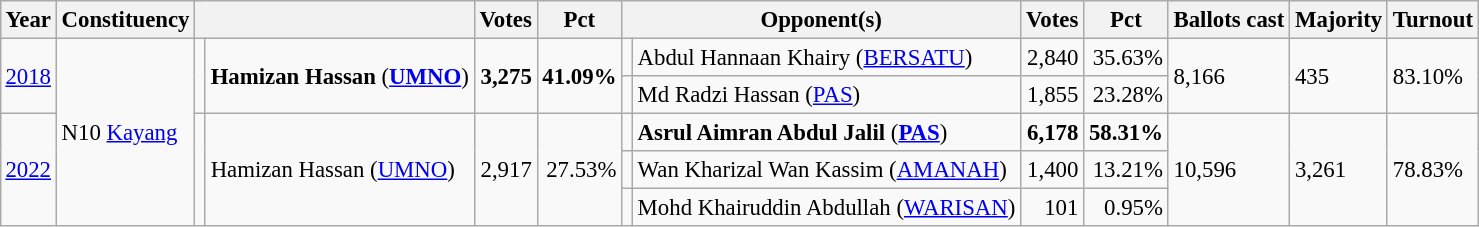<table class="wikitable" style="margin:0.5em ; font-size:95%">
<tr>
<th>Year</th>
<th>Constituency</th>
<th colspan=2></th>
<th>Votes</th>
<th>Pct</th>
<th colspan=2>Opponent(s)</th>
<th>Votes</th>
<th>Pct</th>
<th>Ballots cast</th>
<th>Majority</th>
<th>Turnout</th>
</tr>
<tr>
<td rowspan=2><a href='#'>2018</a></td>
<td rowspan=5>N10 <a href='#'>Kayang</a></td>
<td rowspan=2 ></td>
<td rowspan=2><strong>Hamizan Hassan</strong> (<a href='#'><strong>UMNO</strong></a>)</td>
<td rowspan=2 align="right"><strong>3,275</strong></td>
<td rowspan=2 align="right"><strong>41.09%</strong></td>
<td></td>
<td>Abdul Hannaan Khairy (<a href='#'>BERSATU</a>)</td>
<td align="right">2,840</td>
<td align="right">35.63%</td>
<td rowspan=2>8,166</td>
<td rowspan=2>435</td>
<td rowspan=2>83.10%</td>
</tr>
<tr>
<td></td>
<td>Md Radzi Hassan (<a href='#'>PAS</a>)</td>
<td align="right">1,855</td>
<td align="right">23.28%</td>
</tr>
<tr>
<td rowspan=3><a href='#'>2022</a></td>
<td rowspan=3 ></td>
<td rowspan=3>Hamizan Hassan (<a href='#'>UMNO</a>)</td>
<td rowspan=3 align="right">2,917</td>
<td rowspan=3 align="right">27.53%</td>
<td></td>
<td><strong>Asrul Aimran Abdul Jalil</strong> (<a href='#'><strong>PAS</strong></a>)</td>
<td align="right"><strong>6,178</strong></td>
<td align="right"><strong>58.31%</strong></td>
<td rowspan=3>10,596</td>
<td rowspan=3>3,261</td>
<td rowspan=3>78.83%</td>
</tr>
<tr>
<td></td>
<td>Wan Kharizal Wan Kassim (<a href='#'>AMANAH</a>)</td>
<td align="right">1,400</td>
<td align="right">13.21%</td>
</tr>
<tr>
<td></td>
<td>Mohd Khairuddin Abdullah (<a href='#'>WARISAN</a>)</td>
<td align="right">101</td>
<td align="right">0.95%</td>
</tr>
</table>
